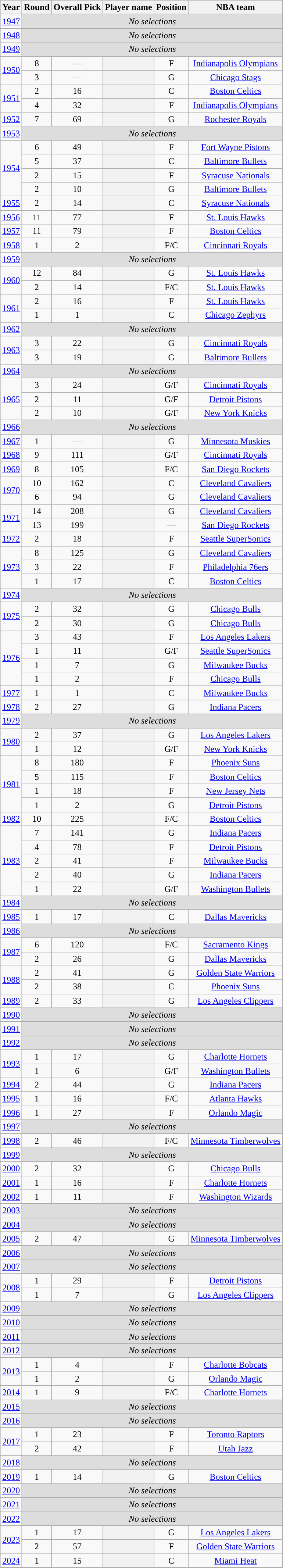<table class="wikitable sortable" style="text-align:center">
<tr>
<th scope="col" !>Year</th>
<th scope="col" !>Round</th>
<th scope="col" !>Overall Pick</th>
<th scope="col" !>Player name</th>
<th scope="col" !>Position</th>
<th scope="col" !>NBA team</th>
</tr>
<tr>
<td rowspan=1><a href='#'>1947</a></td>
<td colspan=5 bgcolor="#dddddd"><em>No selections</em></td>
</tr>
<tr>
<td rowspan=1><a href='#'>1948</a></td>
<td colspan=5 bgcolor="#dddddd"><em>No selections</em></td>
</tr>
<tr>
<td rowspan=1><a href='#'>1949</a></td>
<td colspan=5 bgcolor="#dddddd"><em>No selections</em></td>
</tr>
<tr>
<td rowspan=2><a href='#'>1950</a></td>
<td align="center">8</td>
<td align="center">—</td>
<th scope="row"></th>
<td align="center">F</td>
<td align="center"><a href='#'>Indianapolis Olympians</a></td>
</tr>
<tr>
<td align="center">3</td>
<td align="center">—</td>
<th scope="row"></th>
<td align="center">G</td>
<td align="center"><a href='#'>Chicago Stags</a></td>
</tr>
<tr>
<td rowspan=2><a href='#'>1951</a></td>
<td align="center">2</td>
<td align="center">16</td>
<th scope="row"></th>
<td align="center">C</td>
<td align="center"><a href='#'>Boston Celtics</a></td>
</tr>
<tr>
<td align="center">4</td>
<td align="center">32</td>
<th scope="row"></th>
<td align="center">F</td>
<td align="center"><a href='#'>Indianapolis Olympians</a></td>
</tr>
<tr>
<td rowspan=1><a href='#'>1952</a></td>
<td align="center">7</td>
<td align="center">69</td>
<th scope="row"></th>
<td align="center">G</td>
<td align="center"><a href='#'>Rochester Royals</a></td>
</tr>
<tr>
<td rowspan=1><a href='#'>1953</a></td>
<td colspan=5 bgcolor="#dddddd"><em>No selections</em></td>
</tr>
<tr>
<td rowspan=4><a href='#'>1954</a></td>
<td align="center">6</td>
<td align="center">49</td>
<th scope="row"></th>
<td align="center">F</td>
<td align="center"><a href='#'>Fort Wayne Pistons</a></td>
</tr>
<tr>
<td align="center">5</td>
<td align="center">37</td>
<th scope="row"></th>
<td align="center">C</td>
<td align="center"><a href='#'>Baltimore Bullets</a></td>
</tr>
<tr>
<td align="center">2</td>
<td align="center">15</td>
<th scope="row"></th>
<td align="center">F</td>
<td align="center"><a href='#'>Syracuse Nationals</a></td>
</tr>
<tr>
<td align="center">2</td>
<td align="center">10</td>
<th scope="row"></th>
<td align="center">G</td>
<td align="center"><a href='#'>Baltimore Bullets</a></td>
</tr>
<tr>
<td><a href='#'>1955</a></td>
<td align="center">2</td>
<td align="center">14</td>
<th scope="row"></th>
<td align="center">C</td>
<td align="center"><a href='#'>Syracuse Nationals</a></td>
</tr>
<tr>
<td><a href='#'>1956</a></td>
<td align="center">11</td>
<td align="center">77</td>
<th scope="row"></th>
<td align="center">F</td>
<td align="center"><a href='#'>St. Louis Hawks</a></td>
</tr>
<tr>
<td><a href='#'>1957</a></td>
<td align="center">11</td>
<td align="center">79</td>
<th scope="row"></th>
<td align="center">F</td>
<td align="center"><a href='#'>Boston Celtics</a></td>
</tr>
<tr>
<td><a href='#'>1958</a></td>
<td align="center">1</td>
<td align="center">2</td>
<th scope="row"></th>
<td align="center">F/C</td>
<td align="center"><a href='#'>Cincinnati Royals</a></td>
</tr>
<tr>
<td rowspan=1><a href='#'>1959</a></td>
<td colspan=5 bgcolor="#dddddd"><em>No selections</em></td>
</tr>
<tr>
<td rowspan=2><a href='#'>1960</a></td>
<td align="center">12</td>
<td align="center">84</td>
<th scope="row"></th>
<td align="center">G</td>
<td align="center"><a href='#'>St. Louis Hawks</a></td>
</tr>
<tr>
<td align="center">2</td>
<td align="center">14</td>
<th scope="row"></th>
<td align="center">F/C</td>
<td align="center"><a href='#'>St. Louis Hawks</a></td>
</tr>
<tr>
<td rowspan=2><a href='#'>1961</a></td>
<td align="center">2</td>
<td align="center">16</td>
<th scope="row"></th>
<td align="center">F</td>
<td align="center"><a href='#'>St. Louis Hawks</a></td>
</tr>
<tr>
<td align="center">1</td>
<td align="center">1</td>
<th scope="row"></th>
<td align="center">C</td>
<td align="center"><a href='#'>Chicago Zephyrs</a></td>
</tr>
<tr>
<td rowspan=1><a href='#'>1962</a></td>
<td colspan=5 bgcolor="#dddddd"><em>No selections</em></td>
</tr>
<tr>
<td rowspan=2><a href='#'>1963</a></td>
<td align="center">3</td>
<td align="center">22</td>
<th scope="row"></th>
<td align="center">G</td>
<td align="center"><a href='#'>Cincinnati Royals</a></td>
</tr>
<tr>
<td align="center">3</td>
<td align="center">19</td>
<th scope="row"></th>
<td align="center">G</td>
<td align="center"><a href='#'>Baltimore Bullets</a></td>
</tr>
<tr>
<td rowspan=1><a href='#'>1964</a></td>
<td colspan=5 bgcolor="#dddddd"><em>No selections</em></td>
</tr>
<tr>
<td rowspan=3><a href='#'>1965</a></td>
<td align="center">3</td>
<td align="center">24</td>
<th scope="row"></th>
<td align="center">G/F</td>
<td align="center"><a href='#'>Cincinnati Royals</a></td>
</tr>
<tr>
<td align="center">2</td>
<td align="center">11</td>
<th scope="row"></th>
<td align="center">G/F</td>
<td align="center"><a href='#'>Detroit Pistons</a></td>
</tr>
<tr>
<td align="center">2</td>
<td align="center">10</td>
<th scope="row"></th>
<td align="center">G/F</td>
<td align="center"><a href='#'>New York Knicks</a></td>
</tr>
<tr>
<td rowspan=1><a href='#'>1966</a></td>
<td colspan=5 bgcolor="#dddddd"><em>No selections</em></td>
</tr>
<tr>
<td><a href='#'>1967</a></td>
<td align="center">1</td>
<td align="center">—</td>
<th scope="row"></th>
<td align="center">G</td>
<td align="center"><a href='#'>Minnesota Muskies</a></td>
</tr>
<tr>
<td><a href='#'>1968</a></td>
<td align="center">9</td>
<td align="center">111</td>
<th scope="row"></th>
<td align="center">G/F</td>
<td align="center"><a href='#'>Cincinnati Royals</a></td>
</tr>
<tr>
<td><a href='#'>1969</a></td>
<td align="center">8</td>
<td align="center">105</td>
<th scope="row"></th>
<td align="center">F/C</td>
<td align="center"><a href='#'>San Diego Rockets</a></td>
</tr>
<tr>
<td rowspan=2><a href='#'>1970</a></td>
<td align="center">10</td>
<td align="center">162</td>
<th scope="row"></th>
<td align="center">C</td>
<td align="center"><a href='#'>Cleveland Cavaliers</a></td>
</tr>
<tr>
<td align="center">6</td>
<td align="center">94</td>
<th scope="row"></th>
<td align="center">G</td>
<td align="center"><a href='#'>Cleveland Cavaliers</a></td>
</tr>
<tr>
<td rowspan=2><a href='#'>1971</a></td>
<td align="center">14</td>
<td align="center">208</td>
<th scope="row"></th>
<td align="center">G</td>
<td align="center"><a href='#'>Cleveland Cavaliers</a></td>
</tr>
<tr>
<td align="center">13</td>
<td align="center">199</td>
<th scope="row"></th>
<td align="center">—</td>
<td align="center"><a href='#'>San Diego Rockets</a></td>
</tr>
<tr>
<td><a href='#'>1972</a></td>
<td align="center">2</td>
<td align="center">18</td>
<th scope="row"></th>
<td align="center">F</td>
<td align="center"><a href='#'>Seattle SuperSonics</a></td>
</tr>
<tr>
<td rowspan=3><a href='#'>1973</a></td>
<td align="center">8</td>
<td align="center">125</td>
<th scope="row"></th>
<td align="center">G</td>
<td align="center"><a href='#'>Cleveland Cavaliers</a></td>
</tr>
<tr>
<td align="center">3</td>
<td align="center">22</td>
<th scope="row"></th>
<td align="center">F</td>
<td align="center"><a href='#'>Philadelphia 76ers</a></td>
</tr>
<tr>
<td align="center">1</td>
<td align="center">17</td>
<th scope="row"></th>
<td align="center">C</td>
<td align="center"><a href='#'>Boston Celtics</a></td>
</tr>
<tr>
<td rowspan=1><a href='#'>1974</a></td>
<td colspan=5 bgcolor="#dddddd"><em>No selections</em></td>
</tr>
<tr>
<td rowspan=2><a href='#'>1975</a></td>
<td align="center">2</td>
<td align="center">32</td>
<th scope="row"></th>
<td align="center">G</td>
<td align="center"><a href='#'>Chicago Bulls</a></td>
</tr>
<tr>
<td align="center">2</td>
<td align="center">30</td>
<th scope="row"></th>
<td align="center">G</td>
<td align="center"><a href='#'>Chicago Bulls</a></td>
</tr>
<tr>
<td rowspan=4><a href='#'>1976</a></td>
<td align="center">3</td>
<td align="center">43</td>
<th scope="row"></th>
<td align="center">F</td>
<td align="center"><a href='#'>Los Angeles Lakers</a></td>
</tr>
<tr>
<td align="center">1</td>
<td align="center">11</td>
<th scope="row"></th>
<td align="center">G/F</td>
<td align="center"><a href='#'>Seattle SuperSonics</a></td>
</tr>
<tr>
<td align="center">1</td>
<td align="center">7</td>
<th scope="row"></th>
<td align="center">G</td>
<td align="center"><a href='#'>Milwaukee Bucks</a></td>
</tr>
<tr>
<td align="center">1</td>
<td align="center">2</td>
<th scope="row"></th>
<td align="center">F</td>
<td align="center"><a href='#'>Chicago Bulls</a></td>
</tr>
<tr>
<td><a href='#'>1977</a></td>
<td align="center">1</td>
<td align="center">1</td>
<th scope="row"></th>
<td align="center">C</td>
<td align="center"><a href='#'>Milwaukee Bucks</a></td>
</tr>
<tr>
<td><a href='#'>1978</a></td>
<td align="center">2</td>
<td align="center">27</td>
<th scope="row"></th>
<td align="center">G</td>
<td align="center"><a href='#'>Indiana Pacers</a></td>
</tr>
<tr>
<td rowspan=1><a href='#'>1979</a></td>
<td colspan=5 bgcolor="#dddddd"><em>No selections</em></td>
</tr>
<tr>
<td rowspan=2><a href='#'>1980</a></td>
<td align="center">2</td>
<td align="center">37</td>
<th scope="row"></th>
<td align="center">G</td>
<td align="center"><a href='#'>Los Angeles Lakers</a></td>
</tr>
<tr>
<td align="center">1</td>
<td align="center">12</td>
<th scope="row"></th>
<td align="center">G/F</td>
<td align="center"><a href='#'>New York Knicks</a></td>
</tr>
<tr>
<td rowspan=4><a href='#'>1981</a></td>
<td align="center">8</td>
<td align="center">180</td>
<th scope="row"></th>
<td align="center">F</td>
<td align="center"><a href='#'>Phoenix Suns</a></td>
</tr>
<tr>
<td align="center">5</td>
<td align="center">115</td>
<th scope="row"></th>
<td align="center">F</td>
<td align="center"><a href='#'>Boston Celtics</a></td>
</tr>
<tr>
<td align="center">1</td>
<td align="center">18</td>
<th scope="row"></th>
<td align="center">F</td>
<td align="center"><a href='#'>New Jersey Nets</a></td>
</tr>
<tr>
<td align="center">1</td>
<td align="center">2</td>
<th scope="row"></th>
<td align="center">G</td>
<td align="center"><a href='#'>Detroit Pistons</a></td>
</tr>
<tr>
<td><a href='#'>1982</a></td>
<td align="center">10</td>
<td align="center">225</td>
<th scope="row"></th>
<td align="center">F/C</td>
<td align="center"><a href='#'>Boston Celtics</a></td>
</tr>
<tr>
<td rowspan=5><a href='#'>1983</a></td>
<td align="center">7</td>
<td align="center">141</td>
<th scope="row"></th>
<td align="center">G</td>
<td align="center"><a href='#'>Indiana Pacers</a></td>
</tr>
<tr>
<td align="center">4</td>
<td align="center">78</td>
<th scope="row"></th>
<td align="center">F</td>
<td align="center"><a href='#'>Detroit Pistons</a></td>
</tr>
<tr>
<td align="center">2</td>
<td align="center">41</td>
<th scope="row"></th>
<td align="center">F</td>
<td align="center"><a href='#'>Milwaukee Bucks</a></td>
</tr>
<tr>
<td align="center">2</td>
<td align="center">40</td>
<th scope="row"></th>
<td align="center">G</td>
<td align="center"><a href='#'>Indiana Pacers</a></td>
</tr>
<tr>
<td align="center">1</td>
<td align="center">22</td>
<th scope="row"></th>
<td align="center">G/F</td>
<td align="center"><a href='#'>Washington Bullets</a></td>
</tr>
<tr>
<td rowspan=1><a href='#'>1984</a></td>
<td colspan=5 bgcolor="#dddddd"><em>No selections</em></td>
</tr>
<tr>
<td><a href='#'>1985</a></td>
<td align="center">1</td>
<td align="center">17</td>
<th scope="row"></th>
<td align="center">C</td>
<td align="center"><a href='#'>Dallas Mavericks</a></td>
</tr>
<tr>
<td rowspan=1><a href='#'>1986</a></td>
<td colspan=5 bgcolor="#dddddd"><em>No selections</em></td>
</tr>
<tr>
<td rowspan=2><a href='#'>1987</a></td>
<td align="center">6</td>
<td align="center">120</td>
<th scope="row"></th>
<td align="center">F/C</td>
<td align="center"><a href='#'>Sacramento Kings</a></td>
</tr>
<tr>
<td align="center">2</td>
<td align="center">26</td>
<th scope="row"></th>
<td align="center">G</td>
<td align="center"><a href='#'>Dallas Mavericks</a></td>
</tr>
<tr>
<td rowspan=2><a href='#'>1988</a></td>
<td align="center">2</td>
<td align="center">41</td>
<th scope="row"></th>
<td align="center">G</td>
<td align="center"><a href='#'>Golden State Warriors</a></td>
</tr>
<tr>
<td align="center">2</td>
<td align="center">38</td>
<th scope="row"></th>
<td align="center">C</td>
<td align="center"><a href='#'>Phoenix Suns</a></td>
</tr>
<tr>
<td><a href='#'>1989</a></td>
<td align="center">2</td>
<td align="center">33</td>
<th scope="row"></th>
<td align="center">G</td>
<td align="center"><a href='#'>Los Angeles Clippers</a></td>
</tr>
<tr>
<td rowspan=1><a href='#'>1990</a></td>
<td colspan=5 bgcolor="#dddddd"><em>No selections</em></td>
</tr>
<tr>
<td rowspan=1><a href='#'>1991</a></td>
<td colspan=5 bgcolor="#dddddd"><em>No selections</em></td>
</tr>
<tr>
<td rowspan=1><a href='#'>1992</a></td>
<td colspan=5 bgcolor="#dddddd"><em>No selections</em></td>
</tr>
<tr>
<td rowspan=2><a href='#'>1993</a></td>
<td align="center">1</td>
<td align="center">17</td>
<th scope="row"></th>
<td align="center">G</td>
<td align="center"><a href='#'>Charlotte Hornets</a></td>
</tr>
<tr>
<td align="center">1</td>
<td align="center">6</td>
<th scope="row"></th>
<td align="center">G/F</td>
<td align="center"><a href='#'>Washington Bullets</a></td>
</tr>
<tr>
<td><a href='#'>1994</a></td>
<td align="center">2</td>
<td align="center">44</td>
<th scope="row"></th>
<td align="center">G</td>
<td align="center"><a href='#'>Indiana Pacers</a></td>
</tr>
<tr>
<td><a href='#'>1995</a></td>
<td align="center">1</td>
<td align="center">16</td>
<th scope="row"></th>
<td align="center">F/C</td>
<td align="center"><a href='#'>Atlanta Hawks</a></td>
</tr>
<tr>
<td><a href='#'>1996</a></td>
<td align="center">1</td>
<td align="center">27</td>
<th scope="row"></th>
<td align="center">F</td>
<td align="center"><a href='#'>Orlando Magic</a></td>
</tr>
<tr>
<td rowspan=1><a href='#'>1997</a></td>
<td colspan=5 bgcolor="#dddddd"><em>No selections</em></td>
</tr>
<tr>
<td><a href='#'>1998</a></td>
<td align="center">2</td>
<td align="center">46</td>
<th scope="row"></th>
<td align="center">F/C</td>
<td align="center"><a href='#'>Minnesota Timberwolves</a></td>
</tr>
<tr>
<td rowspan=1><a href='#'>1999</a></td>
<td colspan=5 bgcolor="#dddddd"><em>No selections</em></td>
</tr>
<tr>
<td><a href='#'>2000</a></td>
<td align="center">2</td>
<td align="center">32</td>
<th scope="row"></th>
<td align="center">G</td>
<td align="center"><a href='#'>Chicago Bulls</a></td>
</tr>
<tr>
<td><a href='#'>2001</a></td>
<td align="center">1</td>
<td align="center">16</td>
<th scope="row"></th>
<td align="center">F</td>
<td align="center"><a href='#'>Charlotte Hornets</a></td>
</tr>
<tr>
<td><a href='#'>2002</a></td>
<td align="center">1</td>
<td align="center">11</td>
<th scope="row"></th>
<td align="center">F</td>
<td align="center"><a href='#'>Washington Wizards</a></td>
</tr>
<tr>
<td rowspan=1><a href='#'>2003</a></td>
<td colspan=5 bgcolor="#dddddd"><em>No selections</em></td>
</tr>
<tr>
<td rowspan=1><a href='#'>2004</a></td>
<td colspan=5 bgcolor="#dddddd"><em>No selections</em></td>
</tr>
<tr>
<td rowspan=1><a href='#'>2005</a></td>
<td align="center">2</td>
<td align="center">47</td>
<th scope="row"></th>
<td align="center">G</td>
<td align="center"><a href='#'>Minnesota Timberwolves</a></td>
</tr>
<tr>
<td rowspan=1><a href='#'>2006</a></td>
<td colspan=5 bgcolor="#dddddd"><em>No selections</em></td>
</tr>
<tr>
<td rowspan=1><a href='#'>2007</a></td>
<td colspan=5 bgcolor="#dddddd"><em>No selections</em></td>
</tr>
<tr>
<td rowspan=2><a href='#'>2008</a></td>
<td align="center">1</td>
<td align="center">29</td>
<th scope="row"></th>
<td align="center">F</td>
<td align="center"><a href='#'>Detroit Pistons</a></td>
</tr>
<tr>
<td align="center">1</td>
<td align="center">7</td>
<th scope="row"></th>
<td align="center">G</td>
<td align="center"><a href='#'>Los Angeles Clippers</a></td>
</tr>
<tr>
<td rowspan=1><a href='#'>2009</a></td>
<td colspan=5 bgcolor="#dddddd"><em>No selections</em></td>
</tr>
<tr>
<td rowspan=1><a href='#'>2010</a></td>
<td colspan=5 bgcolor="#dddddd"><em>No selections</em></td>
</tr>
<tr>
<td rowspan=1><a href='#'>2011</a></td>
<td colspan=5 bgcolor="#dddddd"><em>No selections</em></td>
</tr>
<tr>
<td rowspan=1><a href='#'>2012</a></td>
<td colspan=5 bgcolor="#dddddd"><em>No selections</em></td>
</tr>
<tr>
<td rowspan=2><a href='#'>2013</a></td>
<td align="center">1</td>
<td align="center">4</td>
<th scope="row"></th>
<td align="center">F</td>
<td align="center"><a href='#'>Charlotte Bobcats</a></td>
</tr>
<tr>
<td align="center">1</td>
<td align="center">2</td>
<th scope="row"></th>
<td align="center">G</td>
<td align="center"><a href='#'>Orlando Magic</a></td>
</tr>
<tr>
<td><a href='#'>2014</a></td>
<td align="center">1</td>
<td align="center">9</td>
<th scope="row"></th>
<td align="center">F/C</td>
<td align="center"><a href='#'>Charlotte Hornets</a></td>
</tr>
<tr>
<td rowspan=1><a href='#'>2015</a></td>
<td colspan=5 bgcolor="#dddddd"><em>No selections</em></td>
</tr>
<tr>
<td rowspan=1><a href='#'>2016</a></td>
<td colspan=5 bgcolor="#dddddd"><em>No selections</em></td>
</tr>
<tr>
<td rowspan=2><a href='#'>2017</a></td>
<td align="center">1</td>
<td align="center">23</td>
<th scope="row"></th>
<td align="center">F</td>
<td align="center"><a href='#'>Toronto Raptors</a></td>
</tr>
<tr>
<td align="center">2</td>
<td align="center">42</td>
<th scope="row"></th>
<td align="center">F</td>
<td align="center"><a href='#'>Utah Jazz</a></td>
</tr>
<tr>
<td rowspan=1><a href='#'>2018</a></td>
<td colspan=5 bgcolor="#dddddd"><em>No selections</em></td>
</tr>
<tr>
<td rowspan=1><a href='#'>2019</a></td>
<td align="center">1</td>
<td align="center">14</td>
<th scope="row"></th>
<td align="center">G</td>
<td align="center"><a href='#'>Boston Celtics</a></td>
</tr>
<tr>
<td rowspan=1><a href='#'>2020</a></td>
<td colspan=5 bgcolor="#dddddd"><em>No selections</em></td>
</tr>
<tr>
<td rowspan=1><a href='#'>2021</a></td>
<td colspan=5 bgcolor="#dddddd"><em>No selections</em></td>
</tr>
<tr>
<td rowspan=1><a href='#'>2022</a></td>
<td colspan=5 bgcolor="#dddddd"><em>No selections</em></td>
</tr>
<tr>
<td rowspan=2><a href='#'>2023</a></td>
<td align="center">1</td>
<td align="center">17</td>
<th scope="row"></th>
<td align="center">G</td>
<td align="center"><a href='#'>Los Angeles Lakers</a></td>
</tr>
<tr>
<td align="center">2</td>
<td align="center">57</td>
<th scope="row"></th>
<td align="center">F</td>
<td align="center"><a href='#'>Golden State Warriors</a></td>
</tr>
<tr>
<td rowspan=1><a href='#'>2024</a></td>
<td align="center">1</td>
<td align="center">15</td>
<th scope="row"></th>
<td align="center">C</td>
<td align="center"><a href='#'>Miami Heat</a></td>
</tr>
</table>
